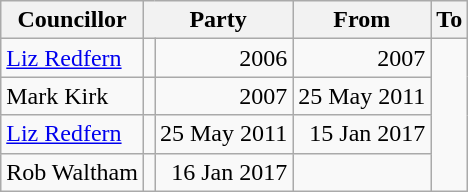<table class=wikitable>
<tr>
<th>Councillor</th>
<th colspan=2>Party</th>
<th>From</th>
<th>To</th>
</tr>
<tr>
<td><a href='#'>Liz Redfern</a></td>
<td></td>
<td align=right>2006</td>
<td align=right>2007</td>
</tr>
<tr>
<td>Mark Kirk</td>
<td></td>
<td align=right>2007</td>
<td align=right>25 May 2011</td>
</tr>
<tr>
<td><a href='#'>Liz Redfern</a></td>
<td></td>
<td align=right>25 May 2011</td>
<td align=right>15 Jan 2017</td>
</tr>
<tr>
<td>Rob Waltham</td>
<td></td>
<td align=right>16 Jan 2017</td>
<td align=right></td>
</tr>
</table>
